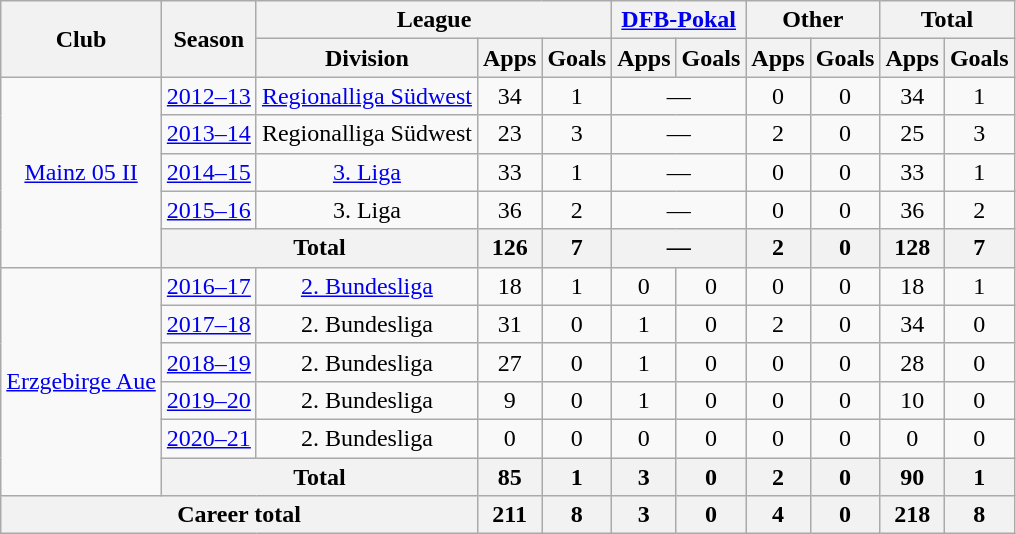<table class="wikitable" style="text-align: center">
<tr>
<th rowspan="2">Club</th>
<th rowspan="2">Season</th>
<th colspan="3">League</th>
<th colspan="2"><a href='#'>DFB-Pokal</a></th>
<th colspan="2">Other</th>
<th colspan="2">Total</th>
</tr>
<tr>
<th>Division</th>
<th>Apps</th>
<th>Goals</th>
<th>Apps</th>
<th>Goals</th>
<th>Apps</th>
<th>Goals</th>
<th>Apps</th>
<th>Goals</th>
</tr>
<tr>
<td rowspan="5"><a href='#'>Mainz 05 II</a></td>
<td><a href='#'>2012–13</a></td>
<td><a href='#'>Regionalliga Südwest</a></td>
<td>34</td>
<td>1</td>
<td colspan="2">—</td>
<td>0</td>
<td>0</td>
<td>34</td>
<td>1</td>
</tr>
<tr>
<td><a href='#'>2013–14</a></td>
<td>Regionalliga Südwest</td>
<td>23</td>
<td>3</td>
<td colspan="2">—</td>
<td>2</td>
<td>0</td>
<td>25</td>
<td>3</td>
</tr>
<tr>
<td><a href='#'>2014–15</a></td>
<td><a href='#'>3. Liga</a></td>
<td>33</td>
<td>1</td>
<td colspan="2">—</td>
<td>0</td>
<td>0</td>
<td>33</td>
<td>1</td>
</tr>
<tr>
<td><a href='#'>2015–16</a></td>
<td>3. Liga</td>
<td>36</td>
<td>2</td>
<td colspan="2">—</td>
<td>0</td>
<td>0</td>
<td>36</td>
<td>2</td>
</tr>
<tr>
<th colspan="2">Total</th>
<th>126</th>
<th>7</th>
<th colspan="2">—</th>
<th>2</th>
<th>0</th>
<th>128</th>
<th>7</th>
</tr>
<tr>
<td rowspan="6"><a href='#'>Erzgebirge Aue</a></td>
<td><a href='#'>2016–17</a></td>
<td><a href='#'>2. Bundesliga</a></td>
<td>18</td>
<td>1</td>
<td>0</td>
<td>0</td>
<td>0</td>
<td>0</td>
<td>18</td>
<td>1</td>
</tr>
<tr>
<td><a href='#'>2017–18</a></td>
<td>2. Bundesliga</td>
<td>31</td>
<td>0</td>
<td>1</td>
<td>0</td>
<td>2</td>
<td>0</td>
<td>34</td>
<td>0</td>
</tr>
<tr>
<td><a href='#'>2018–19</a></td>
<td>2. Bundesliga</td>
<td>27</td>
<td>0</td>
<td>1</td>
<td>0</td>
<td>0</td>
<td>0</td>
<td>28</td>
<td>0</td>
</tr>
<tr>
<td><a href='#'>2019–20</a></td>
<td>2. Bundesliga</td>
<td>9</td>
<td>0</td>
<td>1</td>
<td>0</td>
<td>0</td>
<td>0</td>
<td>10</td>
<td>0</td>
</tr>
<tr>
<td><a href='#'>2020–21</a></td>
<td>2. Bundesliga</td>
<td>0</td>
<td>0</td>
<td>0</td>
<td>0</td>
<td>0</td>
<td>0</td>
<td>0</td>
<td>0</td>
</tr>
<tr>
<th colspan="2">Total</th>
<th>85</th>
<th>1</th>
<th>3</th>
<th>0</th>
<th>2</th>
<th>0</th>
<th>90</th>
<th>1</th>
</tr>
<tr>
<th colspan="3">Career total</th>
<th>211</th>
<th>8</th>
<th>3</th>
<th>0</th>
<th>4</th>
<th>0</th>
<th>218</th>
<th>8</th>
</tr>
</table>
